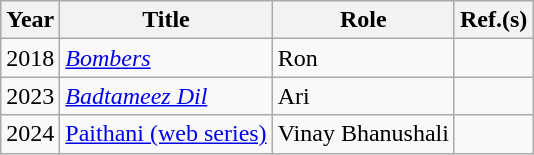<table class="wikitable">
<tr>
<th>Year</th>
<th>Title</th>
<th>Role</th>
<th>Ref.(s)</th>
</tr>
<tr>
<td>2018</td>
<td><a href='#'><em>Bombers</em></a></td>
<td>Ron</td>
<td></td>
</tr>
<tr>
<td>2023</td>
<td><a href='#'><em>Badtameez Dil</em></a></td>
<td>Ari</td>
<td></td>
</tr>
<tr>
<td>2024</td>
<td><a href='#'>Paithani (web series)</a></td>
<td>Vinay Bhanushali</td>
<td></td>
</tr>
</table>
